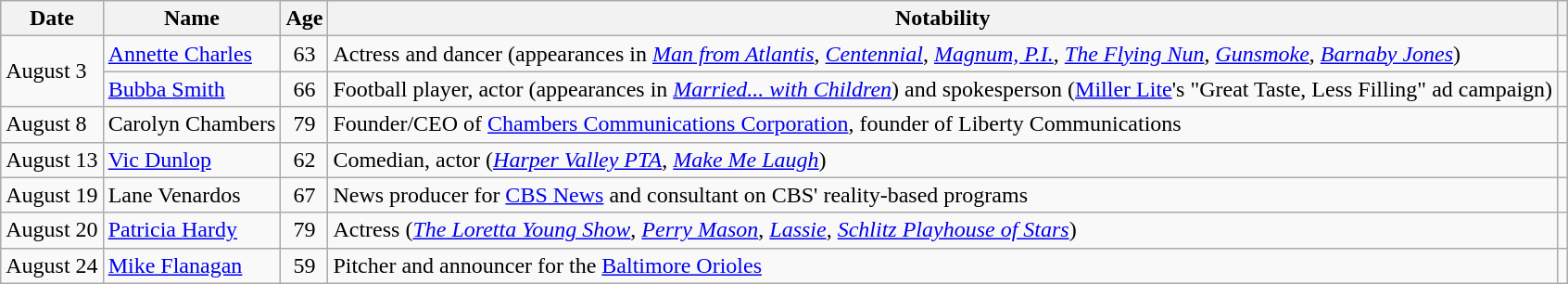<table class="wikitable sortable">
<tr ">
<th>Date</th>
<th>Name</th>
<th>Age</th>
<th>Notability</th>
<th class="unsortable"></th>
</tr>
<tr>
<td rowspan="2">August 3</td>
<td><a href='#'>Annette Charles</a></td>
<td style="text-align:center;">63</td>
<td>Actress and dancer (appearances in <em><a href='#'>Man from Atlantis</a></em>, <em><a href='#'>Centennial</a></em>, <em><a href='#'>Magnum, P.I.</a></em>, <em><a href='#'>The Flying Nun</a></em>, <em><a href='#'>Gunsmoke</a></em>, <em><a href='#'>Barnaby Jones</a></em>)</td>
<td></td>
</tr>
<tr>
<td><a href='#'>Bubba Smith</a></td>
<td style="text-align:center;">66</td>
<td>Football player, actor (appearances in <em><a href='#'>Married... with Children</a></em>) and spokesperson (<a href='#'>Miller Lite</a>'s "Great Taste, Less Filling" ad campaign)</td>
<td></td>
</tr>
<tr>
<td>August 8</td>
<td>Carolyn Chambers</td>
<td style="text-align:center;">79</td>
<td>Founder/CEO of <a href='#'>Chambers Communications Corporation</a>, founder of Liberty Communications</td>
<td></td>
</tr>
<tr>
<td>August 13</td>
<td><a href='#'>Vic Dunlop</a></td>
<td style="text-align:center;">62</td>
<td>Comedian, actor (<em><a href='#'>Harper Valley PTA</a></em>, <em><a href='#'>Make Me Laugh</a></em>)</td>
<td></td>
</tr>
<tr>
<td>August 19</td>
<td>Lane Venardos</td>
<td style="text-align:center;">67</td>
<td>News producer for <a href='#'>CBS News</a> and consultant on CBS' reality-based programs</td>
<td></td>
</tr>
<tr>
<td>August 20</td>
<td><a href='#'>Patricia Hardy</a></td>
<td style="text-align:center;">79</td>
<td>Actress (<em><a href='#'>The Loretta Young Show</a></em>, <em><a href='#'>Perry Mason</a></em>, <em><a href='#'>Lassie</a></em>, <em><a href='#'>Schlitz Playhouse of Stars</a></em>)</td>
<td></td>
</tr>
<tr>
<td>August 24</td>
<td><a href='#'>Mike Flanagan</a></td>
<td style="text-align:center;">59</td>
<td>Pitcher and announcer for the <a href='#'>Baltimore Orioles</a></td>
<td></td>
</tr>
</table>
